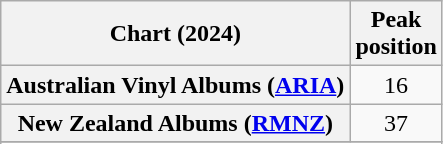<table class="wikitable sortable plainrowheaders" style="text-align:center">
<tr>
<th scope="col">Chart (2024)</th>
<th scope="col">Peak<br>position</th>
</tr>
<tr>
<th scope="row">Australian Vinyl Albums (<a href='#'>ARIA</a>)</th>
<td>16</td>
</tr>
<tr>
<th scope="row">New Zealand Albums (<a href='#'>RMNZ</a>)</th>
<td>37</td>
</tr>
<tr>
</tr>
<tr>
</tr>
</table>
